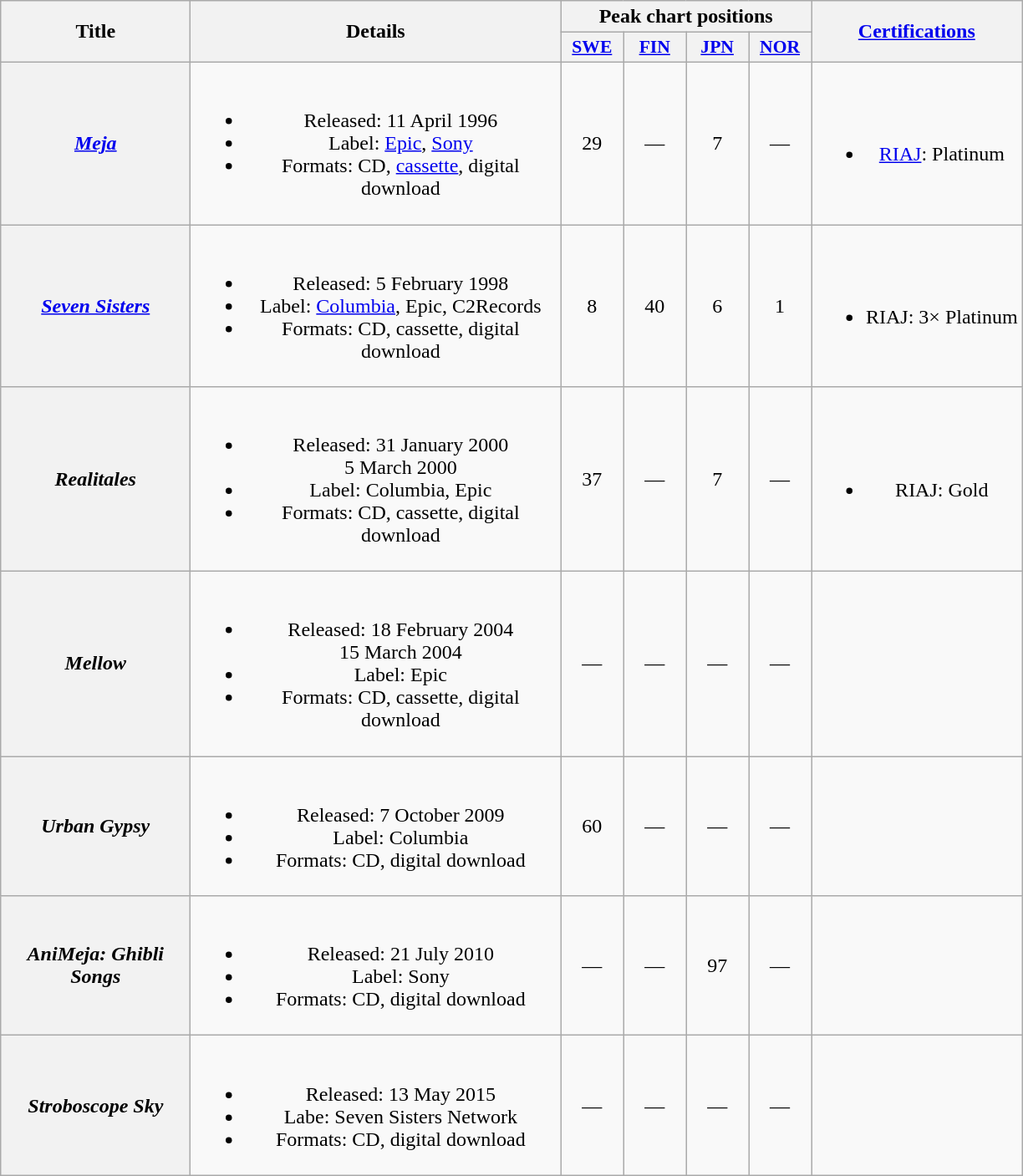<table class="wikitable plainrowheaders" style="text-align:center;" border="1">
<tr>
<th scope="col" rowspan="2" style="width:9em;">Title</th>
<th scope="col" rowspan="2" style="width:18em;">Details</th>
<th scope="col" colspan="4">Peak chart positions</th>
<th scope="col" rowspan="2"><a href='#'>Certifications</a></th>
</tr>
<tr>
<th scope="col" style="width:3em;font-size:90%;"><a href='#'>SWE</a><br></th>
<th scope="col" style="width:3em;font-size:90%;"><a href='#'>FIN</a><br></th>
<th scope="col" style="width:3em;font-size:90%;"><a href='#'>JPN</a><br></th>
<th scope="col" style="width:3em;font-size:90%;"><a href='#'>NOR</a><br></th>
</tr>
<tr>
<th scope="row"><em><a href='#'>Meja</a></em></th>
<td><br><ul><li>Released: 11 April 1996</li><li>Label: <a href='#'>Epic</a>, <a href='#'>Sony</a></li><li>Formats: CD, <a href='#'>cassette</a>, digital download</li></ul></td>
<td>29</td>
<td>—</td>
<td>7</td>
<td>—</td>
<td><br><ul><li><a href='#'>RIAJ</a>: Platinum</li></ul></td>
</tr>
<tr>
<th scope="row"><em><a href='#'>Seven Sisters</a></em></th>
<td><br><ul><li>Released: 5 February 1998</li><li>Label: <a href='#'>Columbia</a>, Epic, C2Records</li><li>Formats: CD, cassette, digital download</li></ul></td>
<td>8</td>
<td>40</td>
<td>6</td>
<td>1</td>
<td><br><ul><li>RIAJ: 3× Platinum</li></ul></td>
</tr>
<tr>
<th scope="row"><em>Realitales</em></th>
<td><br><ul><li>Released: 31 January 2000 <br>5 March 2000 </li><li>Label: Columbia, Epic</li><li>Formats: CD, cassette, digital download</li></ul></td>
<td>37</td>
<td>—</td>
<td>7</td>
<td>—</td>
<td><br><ul><li>RIAJ: Gold</li></ul></td>
</tr>
<tr>
<th scope="row"><em>Mellow</em></th>
<td><br><ul><li>Released: 18 February 2004 <br>15 March 2004 </li><li>Label: Epic</li><li>Formats: CD, cassette, digital download</li></ul></td>
<td>—</td>
<td>—</td>
<td>—</td>
<td>—</td>
<td></td>
</tr>
<tr>
<th scope="row"><em>Urban Gypsy</em></th>
<td><br><ul><li>Released: 7 October 2009</li><li>Label: Columbia</li><li>Formats: CD, digital download</li></ul></td>
<td>60</td>
<td>—</td>
<td>—</td>
<td>—</td>
<td></td>
</tr>
<tr>
<th scope="row"><em>AniMeja: Ghibli Songs</em></th>
<td><br><ul><li>Released: 21 July 2010</li><li>Label: Sony</li><li>Formats: CD, digital download</li></ul></td>
<td>—</td>
<td>—</td>
<td>97</td>
<td>—</td>
<td></td>
</tr>
<tr>
<th scope="row"><em>Stroboscope Sky</em></th>
<td><br><ul><li>Released: 13 May 2015</li><li>Labe: Seven Sisters Network</li><li>Formats: CD, digital download</li></ul></td>
<td>—</td>
<td>—</td>
<td>—</td>
<td>—</td>
<td></td>
</tr>
</table>
